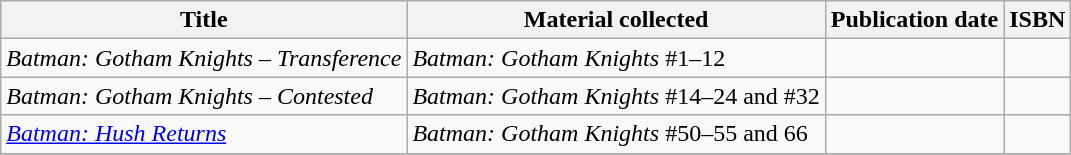<table class="wikitable sortable">
<tr>
<th>Title</th>
<th>Material collected</th>
<th>Publication date</th>
<th>ISBN</th>
</tr>
<tr>
<td><em>Batman: Gotham Knights – Transference</em></td>
<td><em>Batman: Gotham Knights</em> #1–12</td>
<td></td>
<td></td>
</tr>
<tr>
<td><em>Batman: Gotham Knights – Contested</em></td>
<td><em>Batman: Gotham Knights</em> #14–24 and #32</td>
<td></td>
<td></td>
</tr>
<tr>
<td><em><a href='#'>Batman: Hush Returns</a></em></td>
<td><em>Batman: Gotham Knights</em> #50–55 and 66</td>
<td></td>
<td></td>
</tr>
<tr>
</tr>
</table>
